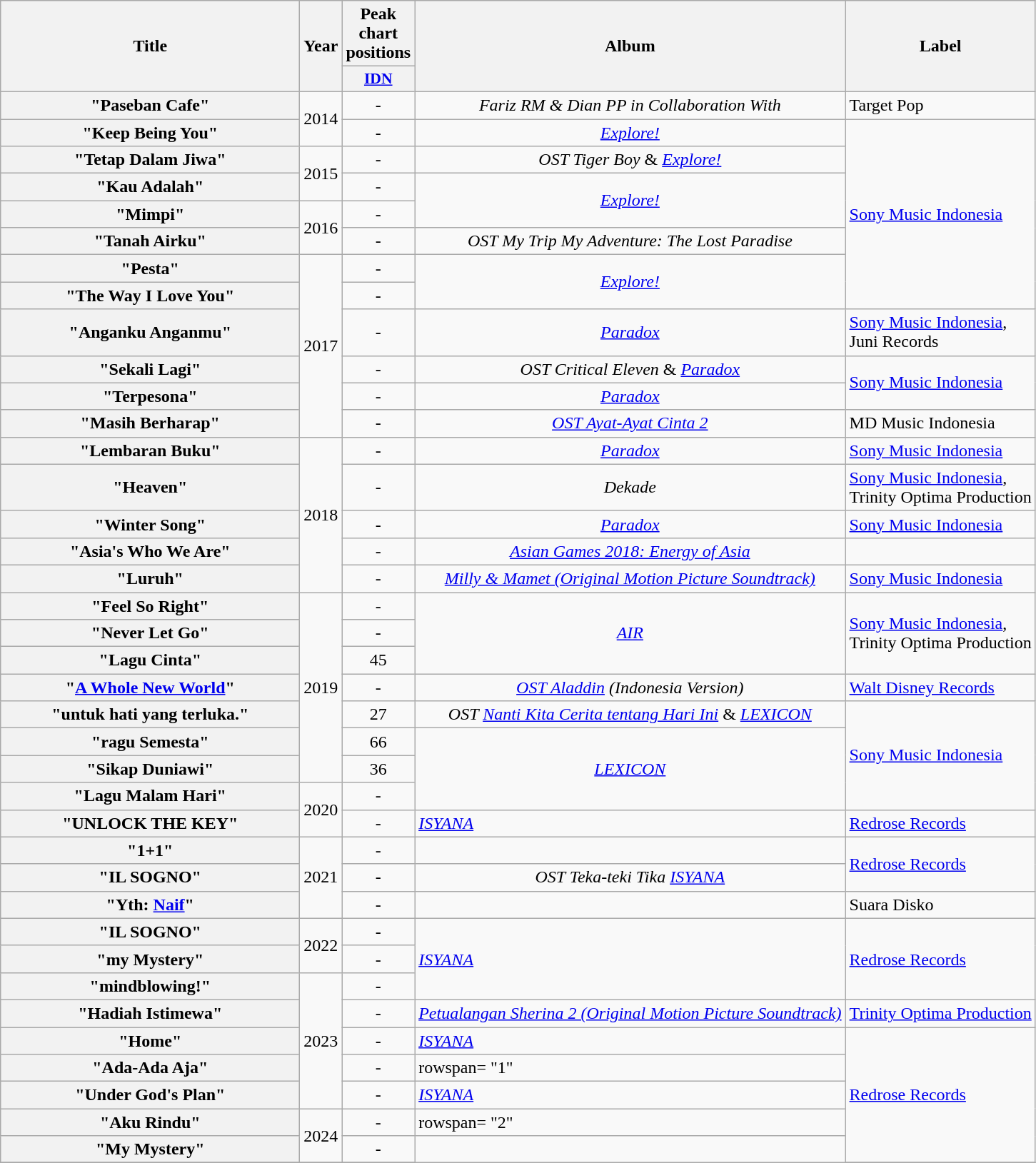<table class="wikitable plainrowheaders">
<tr>
<th scope="col" rowspan="2" style="width:17em;">Title</th>
<th scope="col" rowspan="2" style="width:1em;">Year</th>
<th scope="col" colspan="1">Peak chart positions</th>
<th scope="col" rowspan="2">Album</th>
<th scope="col" rowspan="2">Label</th>
</tr>
<tr>
<th scope="col" style="width:3em;font-size:90%;"><a href='#'>IDN</a><br></th>
</tr>
<tr>
<th scope="row">"Paseban Cafe"</th>
<td rowspan= "2">2014</td>
<td align="center">-</td>
<td align="center"><em>Fariz RM & Dian PP in Collaboration With</em></td>
<td>Target Pop</td>
</tr>
<tr>
<th scope="row">"Keep Being You"</th>
<td align="center">-</td>
<td align="center" rowspan= "1"><em><a href='#'>Explore!</a></em></td>
<td rowspan= "7"><a href='#'>Sony Music Indonesia</a></td>
</tr>
<tr>
<th scope="row">"Tetap Dalam Jiwa"</th>
<td rowspan= "2">2015</td>
<td align="center">-</td>
<td align="center" rowspan= "1"><em>OST Tiger Boy</em> & <em><a href='#'>Explore!</a></em></td>
</tr>
<tr>
<th scope="row">"Kau Adalah"<br></th>
<td align="center">-</td>
<td align="center" rowspan= "2"><em><a href='#'>Explore!</a></em></td>
</tr>
<tr>
<th scope="row">"Mimpi"</th>
<td rowspan= "2">2016</td>
<td align="center">-</td>
</tr>
<tr>
<th scope="row">"Tanah Airku"</th>
<td align="center">-</td>
<td align="center"><em>OST My Trip My Adventure: The Lost Paradise</em></td>
</tr>
<tr>
<th scope="row">"Pesta"</th>
<td rowspan= "6">2017</td>
<td align="center">-</td>
<td align="center" rowspan= "2"><em><a href='#'>Explore!</a></em></td>
</tr>
<tr>
<th scope="row">"The Way I Love You"</th>
<td align="center">-</td>
</tr>
<tr>
<th scope="row">"Anganku Anganmu"<br></th>
<td align="center">-</td>
<td align="center"><em><a href='#'>Paradox</a></em></td>
<td><a href='#'>Sony Music Indonesia</a>,<br>Juni Records</td>
</tr>
<tr>
<th scope="row">"Sekali Lagi"</th>
<td align="center">-</td>
<td align="center"><em>OST Critical Eleven</em> & <em><a href='#'>Paradox</a></em></td>
<td rowspan= "2"><a href='#'>Sony Music Indonesia</a></td>
</tr>
<tr>
<th scope="row">"Terpesona" <br></th>
<td align="center">-</td>
<td align="center"><em><a href='#'>Paradox</a></em></td>
</tr>
<tr>
<th scope="row">"Masih Berharap"</th>
<td align="center">-</td>
<td align="center"><em><a href='#'>OST Ayat-Ayat Cinta 2</a></em></td>
<td>MD Music Indonesia</td>
</tr>
<tr>
<th scope="row">"Lembaran Buku"</th>
<td rowspan= "5">2018</td>
<td align="center">-</td>
<td align="center"><em><a href='#'>Paradox</a></em></td>
<td><a href='#'>Sony Music Indonesia</a></td>
</tr>
<tr>
<th scope="row">"Heaven"<br></th>
<td align="center">-</td>
<td align="center" rowspan= "1"><em>Dekade</em></td>
<td><a href='#'>Sony Music Indonesia</a>,<br>Trinity Optima Production</td>
</tr>
<tr>
<th scope="row">"Winter Song"</th>
<td align="center">-</td>
<td align="center" rowspan= "1"><em><a href='#'>Paradox</a></em></td>
<td><a href='#'>Sony Music Indonesia</a></td>
</tr>
<tr>
<th scope="row">"Asia's Who We Are"</th>
<td align="center">-</td>
<td align="center"><em><a href='#'>Asian Games 2018: Energy of Asia</a></em></td>
<td></td>
</tr>
<tr>
<th scope="row">"Luruh" <br></th>
<td align="center">-</td>
<td align="center"><em><a href='#'>Milly & Mamet (Original Motion Picture Soundtrack)</a></em></td>
<td><a href='#'>Sony Music Indonesia</a></td>
</tr>
<tr>
<th scope="row">"Feel So Right"<br></th>
<td rowspan= "7">2019</td>
<td align="center">-</td>
<td align="center" rowspan= "3"><em><a href='#'>AIR</a></em></td>
<td rowspan= "3"><a href='#'>Sony Music Indonesia</a>,<br>Trinity Optima Production</td>
</tr>
<tr>
<th scope="row">"Never Let Go" <br></th>
<td align="center">-</td>
</tr>
<tr>
<th scope="row">"Lagu Cinta" <br></th>
<td align="center">45</td>
</tr>
<tr>
<th scope="row">"<a href='#'>A Whole New World</a>"<br></th>
<td align="center">-</td>
<td align="center"><em><a href='#'>OST Aladdin</a> (Indonesia Version)</em></td>
<td><a href='#'>Walt Disney Records</a></td>
</tr>
<tr>
<th scope="row">"untuk hati yang terluka."</th>
<td align="center">27</td>
<td align="center" rowspan="1"><em>OST <a href='#'>Nanti Kita Cerita tentang Hari Ini</a></em> & <em><a href='#'>LEXICON</a></em></td>
<td rowspan= "4"><a href='#'>Sony Music Indonesia</a></td>
</tr>
<tr>
<th scope="row">"ragu Semesta"</th>
<td align="center">66</td>
<td align="center" rowspan="3"><em><a href='#'>LEXICON</a></em></td>
</tr>
<tr>
<th scope="row">"Sikap Duniawi"</th>
<td align="center">36</td>
</tr>
<tr>
<th scope="row">"Lagu Malam Hari"</th>
<td rowspan= "2">2020</td>
<td align="center">-</td>
</tr>
<tr>
<th scope="row">"UNLOCK THE KEY"</th>
<td align="center">-</td>
<td><em><a href='#'>ISYANA</a></em></td>
<td rowspan= "1"><a href='#'>Redrose Records</a></td>
</tr>
<tr>
<th scope="row">"1+1"<br></th>
<td rowspan= "3">2021</td>
<td align="center">-</td>
<td></td>
<td rowspan= "2"><a href='#'>Redrose Records</a></td>
</tr>
<tr>
<th scope="row">"IL SOGNO"</th>
<td align="center">-</td>
<td align="center"><em>OST Teka-teki Tika</em> <em><a href='#'>ISYANA</a></em></td>
</tr>
<tr>
<th scope="row">"Yth: <a href='#'>Naif</a>"<br></th>
<td align="center">-</td>
<td></td>
<td rowspan= "1">Suara Disko</td>
</tr>
<tr>
<th scope="row">"IL SOGNO" </th>
<td rowspan="2">2022</td>
<td align="center">-</td>
<td rowspan= "3"><em><a href='#'>ISYANA</a></em></td>
<td rowspan= "3"><a href='#'>Redrose Records</a></td>
</tr>
<tr>
<th scope="row">"my Mystery"</th>
<td align="center">-</td>
</tr>
<tr>
<th scope="row">"mindblowing!"</th>
<td rowspan="5">2023</td>
<td align="center">-</td>
</tr>
<tr>
<th scope="row">"Hadiah Istimewa"</th>
<td align="center">-</td>
<td rowspan= "1"><em><a href='#'>Petualangan Sherina 2 (Original Motion Picture Soundtrack)</a></em></td>
<td rowspan= "1"><a href='#'>Trinity Optima Production</a></td>
</tr>
<tr>
<th scope="row">"Home" </th>
<td align="center">-</td>
<td rowspan= "1"><em><a href='#'>ISYANA</a></em></td>
<td rowspan= "5"><a href='#'>Redrose Records</a></td>
</tr>
<tr>
<th scope="row">"Ada-Ada Aja"</th>
<td align="center">-</td>
<td>rowspan= "1" </td>
</tr>
<tr>
<th scope="row">"Under God's Plan"<br></th>
<td align="center">-</td>
<td rowspan= "1"><em><a href='#'>ISYANA</a></em></td>
</tr>
<tr>
<th scope="row">"Aku Rindu"</th>
<td rowspan="2">2024</td>
<td align="center">-</td>
<td>rowspan= "2" </td>
</tr>
<tr>
<th scope="row">"My Mystery"<br></th>
<td align="center">-</td>
</tr>
<tr>
</tr>
</table>
